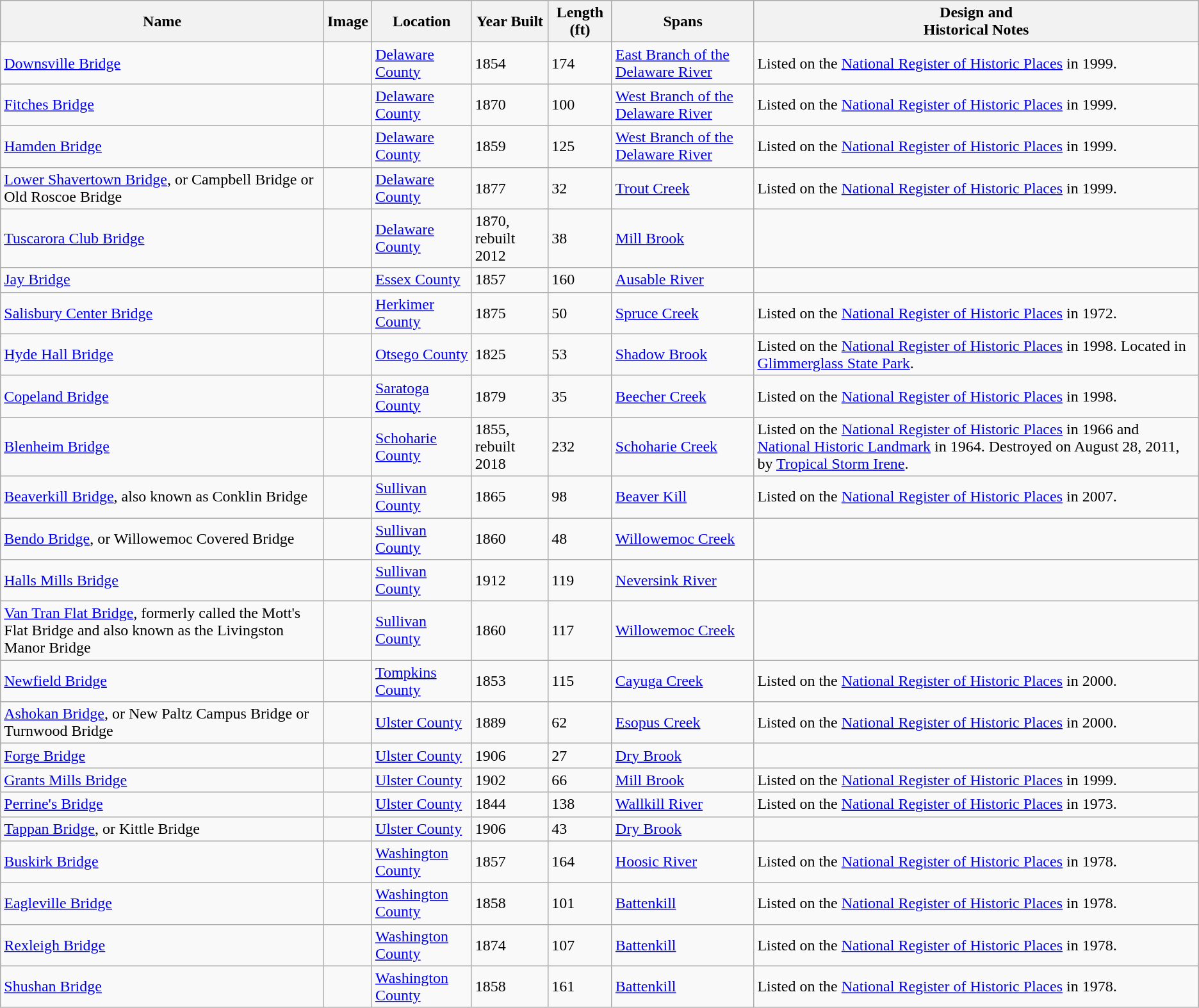<table class="wikitable sortable">
<tr>
<th>Name</th>
<th class=unsortable>Image</th>
<th>Location<br></th>
<th>Year Built</th>
<th>Length (ft)</th>
<th>Spans</th>
<th>Design and <br> Historical Notes</th>
</tr>
<tr>
<td><a href='#'>Downsville Bridge</a></td>
<td></td>
<td><a href='#'>Delaware County</a></td>
<td>1854</td>
<td>174</td>
<td><a href='#'>East Branch of the Delaware River</a></td>
<td>Listed on the <a href='#'>National Register of Historic Places</a> in 1999.</td>
</tr>
<tr>
<td><a href='#'>Fitches Bridge</a></td>
<td></td>
<td><a href='#'>Delaware County</a></td>
<td>1870</td>
<td>100</td>
<td><a href='#'>West Branch of the Delaware River</a></td>
<td>Listed on the <a href='#'>National Register of Historic Places</a> in 1999.</td>
</tr>
<tr>
<td><a href='#'>Hamden Bridge</a></td>
<td></td>
<td><a href='#'>Delaware County</a></td>
<td>1859</td>
<td>125</td>
<td><a href='#'>West Branch of the Delaware River</a></td>
<td>Listed on the <a href='#'>National Register of Historic Places</a> in 1999.</td>
</tr>
<tr>
<td><a href='#'>Lower Shavertown Bridge</a>, or Campbell Bridge or Old Roscoe Bridge</td>
<td></td>
<td><a href='#'>Delaware County</a></td>
<td>1877</td>
<td>32</td>
<td><a href='#'>Trout Creek</a></td>
<td>Listed on the <a href='#'>National Register of Historic Places</a> in 1999.</td>
</tr>
<tr>
<td><a href='#'>Tuscarora Club Bridge</a></td>
<td></td>
<td><a href='#'>Delaware County</a></td>
<td>1870, rebuilt 2012</td>
<td>38</td>
<td><a href='#'>Mill Brook</a></td>
<td></td>
</tr>
<tr>
<td><a href='#'>Jay Bridge</a></td>
<td></td>
<td><a href='#'>Essex County</a></td>
<td>1857</td>
<td>160</td>
<td><a href='#'>Ausable River</a></td>
<td></td>
</tr>
<tr>
<td><a href='#'>Salisbury Center Bridge</a></td>
<td></td>
<td><a href='#'>Herkimer County</a></td>
<td>1875</td>
<td>50</td>
<td><a href='#'>Spruce Creek</a></td>
<td>Listed on the <a href='#'>National Register of Historic Places</a> in 1972.</td>
</tr>
<tr>
<td><a href='#'>Hyde Hall Bridge</a></td>
<td></td>
<td><a href='#'>Otsego County</a></td>
<td>1825</td>
<td>53</td>
<td><a href='#'>Shadow Brook</a></td>
<td>Listed on the <a href='#'>National Register of Historic Places</a> in 1998. Located in <a href='#'>Glimmerglass State Park</a>.</td>
</tr>
<tr>
<td><a href='#'>Copeland Bridge</a></td>
<td></td>
<td><a href='#'>Saratoga County</a></td>
<td>1879</td>
<td>35</td>
<td><a href='#'>Beecher Creek</a></td>
<td>Listed on the <a href='#'>National Register of Historic Places</a> in 1998.</td>
</tr>
<tr>
<td><a href='#'>Blenheim Bridge</a></td>
<td></td>
<td><a href='#'>Schoharie County</a></td>
<td>1855, rebuilt 2018</td>
<td>232</td>
<td><a href='#'>Schoharie Creek</a></td>
<td>Listed on the <a href='#'>National Register of Historic Places</a> in 1966 and <a href='#'>National Historic Landmark</a> in 1964. Destroyed on August 28, 2011, by <a href='#'>Tropical Storm Irene</a>.</td>
</tr>
<tr>
<td><a href='#'>Beaverkill Bridge</a>, also known as Conklin Bridge</td>
<td></td>
<td><a href='#'>Sullivan County</a></td>
<td>1865</td>
<td>98</td>
<td><a href='#'>Beaver Kill</a></td>
<td>Listed on the <a href='#'>National Register of Historic Places</a> in 2007.</td>
</tr>
<tr>
<td><a href='#'>Bendo Bridge</a>, or Willowemoc Covered Bridge</td>
<td></td>
<td><a href='#'>Sullivan County</a></td>
<td>1860</td>
<td>48</td>
<td><a href='#'>Willowemoc Creek</a></td>
<td></td>
</tr>
<tr>
<td><a href='#'>Halls Mills Bridge</a></td>
<td></td>
<td><a href='#'>Sullivan County</a></td>
<td>1912</td>
<td>119</td>
<td><a href='#'>Neversink River</a></td>
<td></td>
</tr>
<tr>
<td><a href='#'>Van Tran Flat Bridge</a>, formerly called the Mott's Flat Bridge and also known as the Livingston Manor Bridge</td>
<td></td>
<td><a href='#'>Sullivan County</a></td>
<td>1860</td>
<td>117</td>
<td><a href='#'>Willowemoc Creek</a></td>
<td></td>
</tr>
<tr>
<td><a href='#'>Newfield Bridge</a></td>
<td></td>
<td><a href='#'>Tompkins County</a></td>
<td>1853</td>
<td>115</td>
<td><a href='#'>Cayuga Creek</a></td>
<td>Listed on the <a href='#'>National Register of Historic Places</a> in 2000.</td>
</tr>
<tr>
<td><a href='#'>Ashokan Bridge</a>, or New Paltz Campus Bridge or Turnwood Bridge</td>
<td></td>
<td><a href='#'>Ulster County</a></td>
<td>1889</td>
<td>62</td>
<td><a href='#'>Esopus Creek</a></td>
<td>Listed on the <a href='#'>National Register of Historic Places</a> in 2000.</td>
</tr>
<tr>
<td><a href='#'>Forge Bridge</a></td>
<td></td>
<td><a href='#'>Ulster County</a></td>
<td>1906</td>
<td>27</td>
<td><a href='#'>Dry Brook</a></td>
<td></td>
</tr>
<tr>
<td><a href='#'>Grants Mills Bridge</a></td>
<td></td>
<td><a href='#'>Ulster County</a></td>
<td>1902</td>
<td>66</td>
<td><a href='#'>Mill Brook</a></td>
<td>Listed on the <a href='#'>National Register of Historic Places</a> in 1999.</td>
</tr>
<tr>
<td><a href='#'>Perrine's Bridge</a></td>
<td></td>
<td><a href='#'>Ulster County</a></td>
<td>1844</td>
<td>138</td>
<td><a href='#'>Wallkill River</a></td>
<td>Listed on the <a href='#'>National Register of Historic Places</a> in 1973.</td>
</tr>
<tr>
<td><a href='#'>Tappan Bridge</a>, or Kittle Bridge</td>
<td></td>
<td><a href='#'>Ulster County</a></td>
<td>1906</td>
<td>43</td>
<td><a href='#'>Dry Brook</a></td>
<td></td>
</tr>
<tr>
<td><a href='#'>Buskirk Bridge</a></td>
<td></td>
<td><a href='#'>Washington County</a></td>
<td>1857</td>
<td>164</td>
<td><a href='#'>Hoosic River</a></td>
<td>Listed on the <a href='#'>National Register of Historic Places</a> in 1978.</td>
</tr>
<tr>
<td><a href='#'>Eagleville Bridge</a></td>
<td></td>
<td><a href='#'>Washington County</a></td>
<td>1858</td>
<td>101</td>
<td><a href='#'>Battenkill</a></td>
<td>Listed on the <a href='#'>National Register of Historic Places</a> in 1978.</td>
</tr>
<tr>
<td><a href='#'>Rexleigh Bridge</a></td>
<td></td>
<td><a href='#'>Washington County</a></td>
<td>1874</td>
<td>107</td>
<td><a href='#'>Battenkill</a></td>
<td>Listed on the <a href='#'>National Register of Historic Places</a> in 1978.</td>
</tr>
<tr>
<td><a href='#'>Shushan Bridge</a></td>
<td></td>
<td><a href='#'>Washington County</a></td>
<td>1858</td>
<td>161</td>
<td><a href='#'>Battenkill</a></td>
<td>Listed on the <a href='#'>National Register of Historic Places</a> in 1978.</td>
</tr>
</table>
